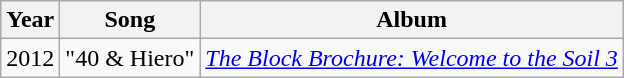<table class="wikitable">
<tr>
<th style="text-align:center;">Year</th>
<th>Song</th>
<th>Album</th>
</tr>
<tr>
<td>2012</td>
<td>"40 & Hiero"<br></td>
<td><em><a href='#'>The Block Brochure: Welcome to the Soil 3</a></em></td>
</tr>
</table>
